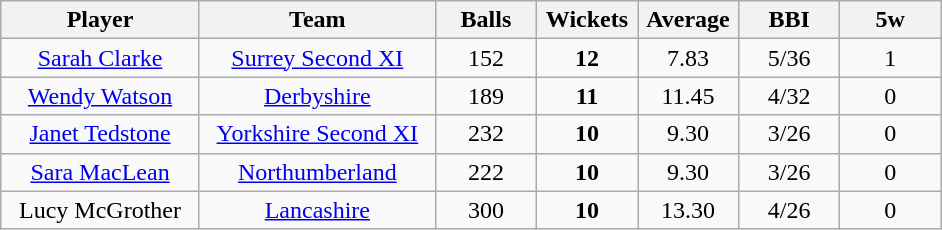<table class="wikitable" style="text-align:center">
<tr>
<th width=125>Player</th>
<th width=150>Team</th>
<th width=60>Balls</th>
<th width=60>Wickets</th>
<th width=60>Average</th>
<th width=60>BBI</th>
<th width=60>5w</th>
</tr>
<tr>
<td><a href='#'>Sarah Clarke</a></td>
<td><a href='#'>Surrey Second XI</a></td>
<td>152</td>
<td><strong>12</strong></td>
<td>7.83</td>
<td>5/36</td>
<td>1</td>
</tr>
<tr>
<td><a href='#'>Wendy Watson</a></td>
<td><a href='#'>Derbyshire</a></td>
<td>189</td>
<td><strong>11</strong></td>
<td>11.45</td>
<td>4/32</td>
<td>0</td>
</tr>
<tr>
<td><a href='#'>Janet Tedstone</a></td>
<td><a href='#'>Yorkshire Second XI</a></td>
<td>232</td>
<td><strong>10</strong></td>
<td>9.30</td>
<td>3/26</td>
<td>0</td>
</tr>
<tr>
<td><a href='#'>Sara MacLean</a></td>
<td><a href='#'>Northumberland</a></td>
<td>222</td>
<td><strong>10</strong></td>
<td>9.30</td>
<td>3/26</td>
<td>0</td>
</tr>
<tr>
<td>Lucy McGrother</td>
<td><a href='#'>Lancashire</a></td>
<td>300</td>
<td><strong>10</strong></td>
<td>13.30</td>
<td>4/26</td>
<td>0</td>
</tr>
</table>
